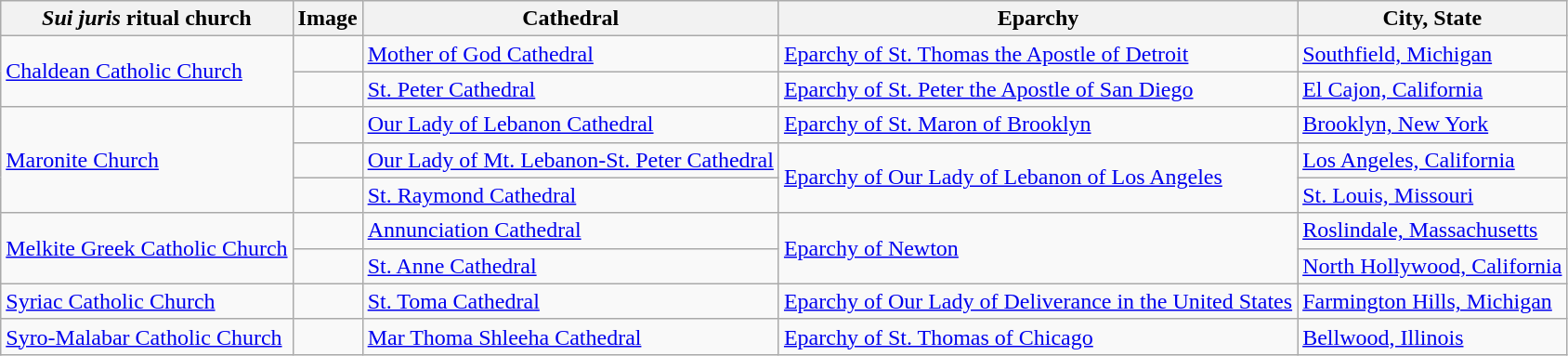<table class="wikitable">
<tr>
<th><em>Sui juris</em> ritual church</th>
<th>Image</th>
<th>Cathedral</th>
<th>Eparchy</th>
<th>City, State</th>
</tr>
<tr>
<td rowspan="2"><a href='#'>Chaldean Catholic Church</a></td>
<td></td>
<td><a href='#'>Mother of God Cathedral</a></td>
<td><a href='#'>Eparchy of St. Thomas the Apostle of Detroit</a></td>
<td><a href='#'>Southfield, Michigan</a></td>
</tr>
<tr>
<td></td>
<td><a href='#'>St. Peter Cathedral</a></td>
<td><a href='#'>Eparchy of St. Peter the Apostle of San Diego</a></td>
<td><a href='#'>El Cajon, California</a></td>
</tr>
<tr>
<td rowspan="3"><a href='#'>Maronite Church</a></td>
<td></td>
<td><a href='#'>Our Lady of Lebanon Cathedral</a></td>
<td><a href='#'>Eparchy of St. Maron of Brooklyn</a></td>
<td><a href='#'>Brooklyn, New York</a></td>
</tr>
<tr>
<td></td>
<td><a href='#'>Our Lady of Mt. Lebanon-St. Peter Cathedral</a></td>
<td rowspan="2"><a href='#'>Eparchy of Our Lady of Lebanon of Los Angeles</a></td>
<td><a href='#'>Los Angeles, California</a></td>
</tr>
<tr>
<td></td>
<td><a href='#'>St. Raymond Cathedral</a></td>
<td><a href='#'>St. Louis, Missouri</a></td>
</tr>
<tr>
<td rowspan="2"><a href='#'>Melkite Greek Catholic Church</a></td>
<td></td>
<td><a href='#'>Annunciation Cathedral</a></td>
<td rowspan="2"><a href='#'>Eparchy of Newton</a></td>
<td><a href='#'>Roslindale, Massachusetts</a></td>
</tr>
<tr>
<td></td>
<td><a href='#'>St. Anne Cathedral</a></td>
<td><a href='#'>North Hollywood, California</a></td>
</tr>
<tr>
<td><a href='#'>Syriac Catholic Church</a></td>
<td></td>
<td><a href='#'>St. Toma Cathedral</a></td>
<td><a href='#'>Eparchy of Our Lady of Deliverance in the United States</a></td>
<td><a href='#'>Farmington Hills, Michigan</a></td>
</tr>
<tr>
<td><a href='#'>Syro-Malabar Catholic Church</a></td>
<td></td>
<td><a href='#'>Mar Thoma Shleeha Cathedral</a></td>
<td><a href='#'>Eparchy of St. Thomas of Chicago</a></td>
<td><a href='#'>Bellwood, Illinois</a></td>
</tr>
</table>
